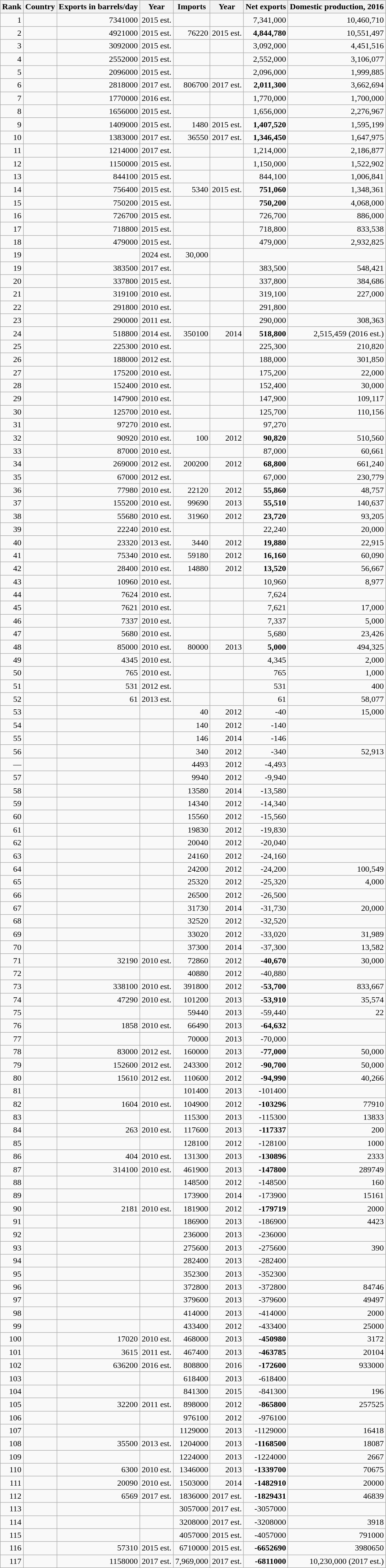<table class="wikitable sortable" style="text-align:right">
<tr>
<th>Rank</th>
<th>Country</th>
<th>Exports in barrels/day</th>
<th>Year</th>
<th>Imports</th>
<th>Year</th>
<th>Net exports</th>
<th>Domestic production, 2016</th>
</tr>
<tr>
<td>1</td>
<td align="left"></td>
<td>7341000</td>
<td>2015 est.</td>
<td></td>
<td></td>
<td>7,341,000</td>
<td>10,460,710</td>
</tr>
<tr>
<td>2</td>
<td align="left"></td>
<td>4921000</td>
<td>2015 est.</td>
<td>76220</td>
<td>2015 est.</td>
<td style="font-weight: bold;">4,844,780</td>
<td>10,551,497</td>
</tr>
<tr>
<td>3</td>
<td align="left"></td>
<td>3092000</td>
<td>2015 est.</td>
<td></td>
<td></td>
<td>3,092,000</td>
<td>4,451,516</td>
</tr>
<tr>
<td>4</td>
<td align="left"></td>
<td>2552000</td>
<td>2015 est.</td>
<td></td>
<td></td>
<td>2,552,000</td>
<td>3,106,077</td>
</tr>
<tr>
<td>5</td>
<td align="left"></td>
<td>2096000</td>
<td>2015 est.</td>
<td></td>
<td></td>
<td>2,096,000</td>
<td>1,999,885</td>
</tr>
<tr>
<td>6</td>
<td align="left"></td>
<td>2818000</td>
<td>2017 est.</td>
<td>806700</td>
<td>2017 est.</td>
<td style="font-weight: bold;">2,011,300</td>
<td>3,662,694</td>
</tr>
<tr>
<td>7</td>
<td align="left"></td>
<td>1770000</td>
<td>2016 est.</td>
<td></td>
<td></td>
<td>1,770,000</td>
<td>1,700,000</td>
</tr>
<tr>
<td>8</td>
<td align="left"></td>
<td>1656000</td>
<td>2015 est.</td>
<td></td>
<td></td>
<td>1,656,000</td>
<td>2,276,967</td>
</tr>
<tr>
<td>9</td>
<td align="left"></td>
<td>1409000</td>
<td>2015 est.</td>
<td>1480</td>
<td>2015 est.</td>
<td style="font-weight: bold;">1,407,520</td>
<td>1,595,199</td>
</tr>
<tr>
<td>10</td>
<td align="left"></td>
<td>1383000</td>
<td>2017 est.</td>
<td>36550</td>
<td>2017 est.</td>
<td style="font-weight: bold;">1,346,450</td>
<td>1,647,975</td>
</tr>
<tr>
<td>11</td>
<td align="left"></td>
<td>1214000</td>
<td>2017 est.</td>
<td></td>
<td></td>
<td>1,214,000</td>
<td>2,186,877</td>
</tr>
<tr>
<td>12</td>
<td align="left"></td>
<td>1150000</td>
<td>2015 est.</td>
<td></td>
<td></td>
<td>1,150,000</td>
<td>1,522,902</td>
</tr>
<tr>
<td>13</td>
<td align="left"></td>
<td>844100</td>
<td>2015 est.</td>
<td></td>
<td></td>
<td>844,100</td>
<td>1,006,841</td>
</tr>
<tr>
<td>14</td>
<td align="left"></td>
<td>756400</td>
<td>2015 est.</td>
<td>5340</td>
<td>2015 est.</td>
<td style="font-weight: bold;">751,060</td>
<td>1,348,361</td>
</tr>
<tr>
<td>15</td>
<td align="left"></td>
<td>750200</td>
<td>2015 est.</td>
<td></td>
<td></td>
<td style="font-weight: bold;">750,200</td>
<td>4,068,000</td>
</tr>
<tr>
<td>16</td>
<td align="left"></td>
<td>726700</td>
<td>2015 est.</td>
<td></td>
<td></td>
<td>726,700</td>
<td>886,000</td>
</tr>
<tr>
<td>17</td>
<td align="left"></td>
<td>718800</td>
<td>2015 est.</td>
<td></td>
<td></td>
<td>718,800</td>
<td>833,538</td>
</tr>
<tr>
<td>18</td>
<td align="left"></td>
<td>479000</td>
<td>2015 est.</td>
<td></td>
<td></td>
<td>479,000</td>
<td>2,932,825</td>
</tr>
<tr>
<td>19</td>
<td align="left"></td>
<td></td>
<td>2024 est.</td>
<td>30,000</td>
<td></td>
</tr>
<tr>
<td>19</td>
<td align="left"></td>
<td>383500</td>
<td>2017 est.</td>
<td></td>
<td></td>
<td>383,500</td>
<td>548,421</td>
</tr>
<tr>
<td>20</td>
<td align="left"></td>
<td>337800</td>
<td>2015 est.</td>
<td></td>
<td></td>
<td>337,800</td>
<td>384,686</td>
</tr>
<tr>
<td>21</td>
<td align="left"></td>
<td>319100</td>
<td>2010 est.</td>
<td></td>
<td></td>
<td>319,100</td>
<td>227,000</td>
</tr>
<tr>
<td>22</td>
<td align="left"></td>
<td>291800</td>
<td>2010 est.</td>
<td></td>
<td></td>
<td>291,800</td>
<td></td>
</tr>
<tr>
<td>23</td>
<td align="left"></td>
<td>290000</td>
<td>2011 est.</td>
<td></td>
<td></td>
<td>290,000</td>
<td>308,363</td>
</tr>
<tr>
<td>24</td>
<td align="left"></td>
<td>518800</td>
<td>2014 est.</td>
<td>350100</td>
<td>2014</td>
<td style="font-weight: bold;">518,800</td>
<td>2,515,459 (2016 est.)</td>
</tr>
<tr>
<td>25</td>
<td align="left"></td>
<td>225300</td>
<td>2010 est.</td>
<td></td>
<td></td>
<td>225,300</td>
<td>210,820</td>
</tr>
<tr>
<td>26</td>
<td align="left"></td>
<td>188000</td>
<td>2012 est.</td>
<td></td>
<td></td>
<td>188,000</td>
<td>301,850</td>
</tr>
<tr>
<td>27</td>
<td align="left"></td>
<td>175200</td>
<td>2010 est.</td>
<td></td>
<td></td>
<td>175,200</td>
<td>22,000</td>
</tr>
<tr>
<td>28</td>
<td align="left"></td>
<td>152400</td>
<td>2010 est.</td>
<td></td>
<td></td>
<td>152,400</td>
<td>30,000</td>
</tr>
<tr>
<td>29</td>
<td align="left"></td>
<td>147900</td>
<td>2010 est.</td>
<td></td>
<td></td>
<td>147,900</td>
<td>109,117</td>
</tr>
<tr>
<td>30</td>
<td align="left"></td>
<td>125700</td>
<td>2010 est.</td>
<td></td>
<td></td>
<td>125,700</td>
<td>110,156</td>
</tr>
<tr>
<td>31</td>
<td align="left"></td>
<td>97270</td>
<td>2010 est.</td>
<td></td>
<td></td>
<td>97,270</td>
<td></td>
</tr>
<tr>
<td>32</td>
<td align="left"></td>
<td>90920</td>
<td>2010 est.</td>
<td>100</td>
<td>2012</td>
<td style="font-weight: bold;">90,820</td>
<td>510,560</td>
</tr>
<tr>
<td>33</td>
<td align="left"></td>
<td>87000</td>
<td>2010 est.</td>
<td></td>
<td></td>
<td>87,000</td>
<td>60,661</td>
</tr>
<tr>
<td>34</td>
<td align="left"></td>
<td>269000</td>
<td>2012 est.</td>
<td>200200</td>
<td>2012</td>
<td style="font-weight: bold;">68,800</td>
<td>661,240</td>
</tr>
<tr>
<td>35</td>
<td align="left"></td>
<td>67000</td>
<td>2012 est.</td>
<td></td>
<td></td>
<td>67,000</td>
<td>230,779</td>
</tr>
<tr>
<td>36</td>
<td align="left"></td>
<td>77980</td>
<td>2010 est.</td>
<td>22120</td>
<td>2012</td>
<td style="font-weight: bold;">55,860</td>
<td>48,757</td>
</tr>
<tr>
<td>37</td>
<td align="left"></td>
<td>155200</td>
<td>2010 est.</td>
<td>99690</td>
<td>2013</td>
<td style="font-weight: bold;">55,510</td>
<td>140,637</td>
</tr>
<tr>
<td>38</td>
<td align="left"></td>
<td>55680</td>
<td>2010 est.</td>
<td>31960</td>
<td>2012</td>
<td style="font-weight: bold;">23,720</td>
<td>93,205</td>
</tr>
<tr>
<td>39</td>
<td align="left"></td>
<td>22240</td>
<td>2010 est.</td>
<td></td>
<td></td>
<td>22,240</td>
<td>20,000</td>
</tr>
<tr>
<td>40</td>
<td align="left"></td>
<td>23320</td>
<td>2013 est.</td>
<td>3440</td>
<td>2012</td>
<td style="font-weight: bold;">19,880</td>
<td>22,915</td>
</tr>
<tr>
<td>41</td>
<td align="left"></td>
<td>75340</td>
<td>2010 est.</td>
<td>59180</td>
<td>2012</td>
<td style="font-weight: bold;">16,160</td>
<td>60,090</td>
</tr>
<tr>
<td>42</td>
<td align="left"></td>
<td>28400</td>
<td>2010 est.</td>
<td>14880</td>
<td>2012</td>
<td style="font-weight: bold;">13,520</td>
<td>56,667</td>
</tr>
<tr>
<td>43</td>
<td align="left"></td>
<td>10960</td>
<td>2010 est.</td>
<td></td>
<td></td>
<td>10,960</td>
<td>8,977</td>
</tr>
<tr>
<td>44</td>
<td align="left"></td>
<td>7624</td>
<td>2010 est.</td>
<td></td>
<td></td>
<td>7,624</td>
<td></td>
</tr>
<tr>
<td>45</td>
<td align="left"></td>
<td>7621</td>
<td>2010 est.</td>
<td></td>
<td></td>
<td>7,621</td>
<td>17,000</td>
</tr>
<tr>
<td>46</td>
<td align="left"></td>
<td>7337</td>
<td>2010 est.</td>
<td></td>
<td></td>
<td>7,337</td>
<td>5,000</td>
</tr>
<tr>
<td>47</td>
<td align="left"></td>
<td>5680</td>
<td>2010 est.</td>
<td></td>
<td></td>
<td>5,680</td>
<td>23,426</td>
</tr>
<tr>
<td>48</td>
<td align="left"></td>
<td>85000</td>
<td>2010 est.</td>
<td>80000</td>
<td>2013</td>
<td style="font-weight: bold;">5,000</td>
<td>494,325</td>
</tr>
<tr>
<td>49</td>
<td align="left"></td>
<td>4345</td>
<td>2010 est.</td>
<td></td>
<td></td>
<td>4,345</td>
<td>2,000</td>
</tr>
<tr>
<td>50</td>
<td align="left"></td>
<td>765</td>
<td>2010 est.</td>
<td></td>
<td></td>
<td>765</td>
<td>1,000</td>
</tr>
<tr>
<td>51</td>
<td align="left"></td>
<td>531</td>
<td>2012 est.</td>
<td></td>
<td></td>
<td>531</td>
<td>400</td>
</tr>
<tr>
<td>52</td>
<td align="left"></td>
<td>61</td>
<td>2013 est.</td>
<td></td>
<td></td>
<td>61</td>
<td>58,077</td>
</tr>
<tr>
<td>53</td>
<td align="left"></td>
<td></td>
<td></td>
<td>40</td>
<td>2012</td>
<td>-40</td>
<td>15,000</td>
</tr>
<tr>
<td>54</td>
<td align="left"></td>
<td></td>
<td></td>
<td>140</td>
<td>2012</td>
<td>-140</td>
<td></td>
</tr>
<tr>
<td>55</td>
<td align="left"></td>
<td></td>
<td></td>
<td>146</td>
<td>2014</td>
<td>-146</td>
<td></td>
</tr>
<tr>
<td>56</td>
<td align="left"></td>
<td></td>
<td></td>
<td>340</td>
<td>2012</td>
<td>-340</td>
<td>52,913</td>
</tr>
<tr>
<td>—</td>
<td align="left"></td>
<td></td>
<td></td>
<td>4493</td>
<td>2012</td>
<td>-4,493</td>
<td></td>
</tr>
<tr>
<td>57</td>
<td align="left"></td>
<td></td>
<td></td>
<td>9940</td>
<td>2012</td>
<td>-9,940</td>
<td></td>
</tr>
<tr>
<td>58</td>
<td align="left"></td>
<td></td>
<td></td>
<td>13580</td>
<td>2014</td>
<td>-13,580</td>
<td></td>
</tr>
<tr>
<td>59</td>
<td align="left"></td>
<td></td>
<td></td>
<td>14340</td>
<td>2012</td>
<td>-14,340</td>
<td></td>
</tr>
<tr>
<td>60</td>
<td align="left"></td>
<td></td>
<td></td>
<td>15560</td>
<td>2012</td>
<td>-15,560</td>
<td></td>
</tr>
<tr>
<td>61</td>
<td align="left"></td>
<td></td>
<td></td>
<td>19830</td>
<td>2012</td>
<td>-19,830</td>
<td></td>
</tr>
<tr>
<td>62</td>
<td align="left"></td>
<td></td>
<td></td>
<td>20040</td>
<td>2012</td>
<td>-20,040</td>
<td></td>
</tr>
<tr>
<td>63</td>
<td align="left"></td>
<td></td>
<td></td>
<td>24160</td>
<td>2012</td>
<td>-24,160</td>
</tr>
<tr>
<td>64</td>
<td align="left"></td>
<td></td>
<td></td>
<td>24200</td>
<td>2012</td>
<td>-24,200</td>
<td>100,549</td>
</tr>
<tr>
<td>65</td>
<td align="left"></td>
<td></td>
<td></td>
<td>25320</td>
<td>2012</td>
<td>-25,320</td>
<td>4,000</td>
</tr>
<tr>
<td>66</td>
<td align="left"></td>
<td></td>
<td></td>
<td>26500</td>
<td>2012</td>
<td>-26,500</td>
<td></td>
</tr>
<tr>
<td>67</td>
<td align="left"></td>
<td></td>
<td></td>
<td>31730</td>
<td>2014</td>
<td>-31,730</td>
<td>20,000</td>
</tr>
<tr>
<td>68</td>
<td align="left"></td>
<td></td>
<td></td>
<td>32520</td>
<td>2012</td>
<td>-32,520</td>
<td></td>
</tr>
<tr>
<td>69</td>
<td align="left"></td>
<td></td>
<td></td>
<td>33020</td>
<td>2012</td>
<td>-33,020</td>
<td>31,989</td>
</tr>
<tr>
<td>70</td>
<td align="left"></td>
<td></td>
<td></td>
<td>37300</td>
<td>2014</td>
<td>-37,300</td>
<td>13,582</td>
</tr>
<tr>
<td>71</td>
<td align="left"></td>
<td>32190</td>
<td>2010 est.</td>
<td>72860</td>
<td>2012</td>
<td style="font-weight: bold;">-40,670</td>
<td>30,000</td>
</tr>
<tr>
<td>72</td>
<td align="left"></td>
<td></td>
<td></td>
<td>40880</td>
<td>2012</td>
<td>-40,880</td>
<td></td>
</tr>
<tr>
<td>73</td>
<td align="left"></td>
<td>338100</td>
<td>2010 est.</td>
<td>391800</td>
<td>2012</td>
<td style="font-weight: bold;">-53,700</td>
<td>833,667</td>
</tr>
<tr>
<td>74</td>
<td align="left"></td>
<td>47290</td>
<td>2010 est.</td>
<td>101200</td>
<td>2013</td>
<td style="font-weight: bold;">-53,910</td>
<td>35,574</td>
</tr>
<tr>
<td>75</td>
<td align="left"></td>
<td></td>
<td></td>
<td>59440</td>
<td>2013</td>
<td>-59,440</td>
<td>22</td>
</tr>
<tr>
<td>76</td>
<td align="left"></td>
<td>1858</td>
<td>2010 est.</td>
<td>66490</td>
<td>2013</td>
<td style="font-weight: bold;">-64,632</td>
<td></td>
</tr>
<tr>
<td>77</td>
<td align="left"></td>
<td></td>
<td></td>
<td>70000</td>
<td>2013</td>
<td>-70,000</td>
<td></td>
</tr>
<tr>
<td>78</td>
<td align="left"></td>
<td>83000</td>
<td>2012 est.</td>
<td>160000</td>
<td>2013</td>
<td style="font-weight: bold;">-77,000</td>
<td>50,000</td>
</tr>
<tr>
<td>79</td>
<td align="left"></td>
<td>152600</td>
<td>2012 est.</td>
<td>243300</td>
<td>2012</td>
<td style="font-weight: bold;">-90,700</td>
<td>50,000</td>
</tr>
<tr>
<td>80</td>
<td align="left"></td>
<td>15610</td>
<td>2012 est.</td>
<td>110600</td>
<td>2012</td>
<td style="font-weight: bold;">-94,990</td>
<td>40,266</td>
</tr>
<tr>
<td>81</td>
<td align="left"></td>
<td></td>
<td></td>
<td>101400</td>
<td>2013</td>
<td>-101400</td>
<td></td>
</tr>
<tr>
<td>82</td>
<td align="left"></td>
<td>1604</td>
<td>2010 est.</td>
<td>104900</td>
<td>2012</td>
<td style="font-weight: bold;">-103296</td>
<td>77910</td>
</tr>
<tr>
<td>83</td>
<td align="left"></td>
<td></td>
<td></td>
<td>115300</td>
<td>2013</td>
<td>-115300</td>
<td>13833</td>
</tr>
<tr>
<td>84</td>
<td align="left"></td>
<td>263</td>
<td>2010 est.</td>
<td>117600</td>
<td>2013</td>
<td style="font-weight: bold;">-117337</td>
<td>200</td>
</tr>
<tr>
<td>85</td>
<td align="left"></td>
<td></td>
<td></td>
<td>128100</td>
<td>2012</td>
<td>-128100</td>
<td>1000</td>
</tr>
<tr>
<td>86</td>
<td align="left"></td>
<td>404</td>
<td>2010 est.</td>
<td>131300</td>
<td>2013</td>
<td style="font-weight: bold;">-130896</td>
<td>2333</td>
</tr>
<tr>
<td>87</td>
<td align="left"></td>
<td>314100</td>
<td>2010 est.</td>
<td>461900</td>
<td>2013</td>
<td style="font-weight: bold;">-147800</td>
<td>289749</td>
</tr>
<tr>
<td>88</td>
<td align="left"></td>
<td></td>
<td></td>
<td>148500</td>
<td>2012</td>
<td>-148500</td>
<td>160</td>
</tr>
<tr>
<td>89</td>
<td align="left"></td>
<td></td>
<td></td>
<td>173900</td>
<td>2014</td>
<td>-173900</td>
<td>15161</td>
</tr>
<tr>
<td>90</td>
<td align="left"></td>
<td>2181</td>
<td>2010 est.</td>
<td>181900</td>
<td>2012</td>
<td style="font-weight: bold;">-179719</td>
<td>2000</td>
</tr>
<tr>
<td>91</td>
<td align="left"></td>
<td></td>
<td></td>
<td>186900</td>
<td>2013</td>
<td>-186900</td>
<td>4423</td>
</tr>
<tr>
<td>92</td>
<td align="left"></td>
<td></td>
<td></td>
<td>236000</td>
<td>2013</td>
<td>-236000</td>
<td></td>
</tr>
<tr>
<td>93</td>
<td align="left"></td>
<td></td>
<td></td>
<td>275600</td>
<td>2013</td>
<td>-275600</td>
<td>390</td>
</tr>
<tr>
<td>94</td>
<td align="left"></td>
<td></td>
<td></td>
<td>282400</td>
<td>2013</td>
<td>-282400</td>
<td></td>
</tr>
<tr>
<td>95</td>
<td align="left"></td>
<td></td>
<td></td>
<td>352300</td>
<td>2013</td>
<td>-352300</td>
<td></td>
</tr>
<tr>
<td>96</td>
<td align="left"></td>
<td></td>
<td></td>
<td>372800</td>
<td>2013</td>
<td>-372800</td>
<td>84746</td>
</tr>
<tr>
<td>97</td>
<td align="left"></td>
<td></td>
<td></td>
<td>379600</td>
<td>2013</td>
<td>-379600</td>
<td>49497</td>
</tr>
<tr>
<td>98</td>
<td align="left"></td>
<td></td>
<td></td>
<td>414000</td>
<td>2013</td>
<td>-414000</td>
<td>2000</td>
</tr>
<tr>
<td>99</td>
<td align="left"></td>
<td></td>
<td></td>
<td>433400</td>
<td>2012</td>
<td>-433400</td>
<td>25000</td>
</tr>
<tr>
<td>100</td>
<td align="left"></td>
<td>17020</td>
<td>2010 est.</td>
<td>468000</td>
<td>2013</td>
<td style="font-weight: bold;">-450980</td>
<td>3172</td>
</tr>
<tr>
<td>101</td>
<td align="left"></td>
<td>3615</td>
<td>2011 est.</td>
<td>467400</td>
<td>2013</td>
<td style="font-weight: bold;">-463785</td>
<td>20104</td>
</tr>
<tr>
<td>102</td>
<td align="left"></td>
<td>636200</td>
<td>2016 est.</td>
<td>808800</td>
<td>2016</td>
<td style="font-weight: bold;">-172600</td>
<td>933000</td>
</tr>
<tr>
<td>103</td>
<td align="left"></td>
<td></td>
<td></td>
<td>618400</td>
<td>2013</td>
<td>-618400</td>
<td></td>
</tr>
<tr>
<td>104</td>
<td align="left"></td>
<td></td>
<td></td>
<td>841300</td>
<td>2015</td>
<td>-841300</td>
<td>196</td>
</tr>
<tr>
<td>105</td>
<td align="left"></td>
<td>32200</td>
<td>2011 est.</td>
<td>898000</td>
<td>2012</td>
<td style="font-weight: bold;">-865800</td>
<td>257525</td>
</tr>
<tr>
<td>106</td>
<td align="left"></td>
<td></td>
<td></td>
<td>976100</td>
<td>2012</td>
<td>-976100</td>
<td></td>
</tr>
<tr>
<td>107</td>
<td align="left"></td>
<td></td>
<td></td>
<td>1129000</td>
<td>2013</td>
<td>-1129000</td>
<td>16418</td>
</tr>
<tr>
<td>108</td>
<td align="left"></td>
<td>35500</td>
<td>2013 est.</td>
<td>1204000</td>
<td>2013</td>
<td style="font-weight: bold;">-1168500</td>
<td>18087</td>
</tr>
<tr>
<td>109</td>
<td align="left"></td>
<td></td>
<td></td>
<td>1224000</td>
<td>2013</td>
<td>-1224000</td>
<td>2667</td>
</tr>
<tr>
<td>110</td>
<td align="left"></td>
<td>6300</td>
<td>2010 est.</td>
<td>1346000</td>
<td>2013</td>
<td style="font-weight: bold;">-1339700</td>
<td>70675</td>
</tr>
<tr>
<td>111</td>
<td align="left"></td>
<td>20090</td>
<td>2010 est.</td>
<td>1503000</td>
<td>2014</td>
<td style="font-weight: bold;">-1482910</td>
<td>20000</td>
</tr>
<tr>
<td>112</td>
<td align="left"></td>
<td>6569</td>
<td>2017 est.</td>
<td>1836000</td>
<td>2017 est.</td>
<td style="font-weight: bold;">-1829431</td>
<td>46839</td>
</tr>
<tr>
<td>113</td>
<td align="left"></td>
<td></td>
<td></td>
<td>3057000</td>
<td>2017 est.</td>
<td>-3057000</td>
<td></td>
</tr>
<tr>
<td>114</td>
<td align="left"></td>
<td></td>
<td></td>
<td>3208000</td>
<td>2017 est.</td>
<td>-3208000</td>
<td>3918</td>
</tr>
<tr>
<td>115</td>
<td align="left"></td>
<td></td>
<td></td>
<td>4057000</td>
<td>2015 est.</td>
<td>-4057000</td>
<td>791000</td>
</tr>
<tr>
<td>116</td>
<td align="left"></td>
<td>57310</td>
<td>2015 est.</td>
<td>6710000</td>
<td>2015 est.</td>
<td style="font-weight: bold;">-6652690</td>
<td>3980650</td>
</tr>
<tr>
<td>117</td>
<td align="left"></td>
<td>1158000</td>
<td>2017 est.</td>
<td>7,969,000</td>
<td>2017 est.</td>
<td style="font-weight: bold;">-6811000</td>
<td>10,230,000 (2017 est.)</td>
</tr>
</table>
